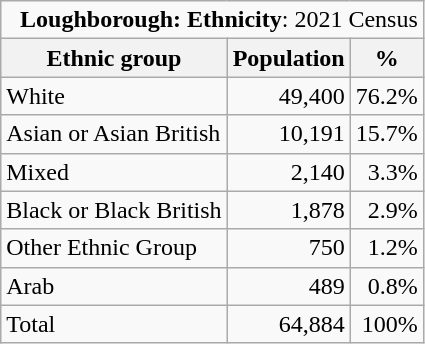<table class="wikitable">
<tr>
<td colspan="14" style="text-align:right;"><strong>Loughborough: Ethnicity</strong>: 2021 Census</td>
</tr>
<tr>
<th>Ethnic group</th>
<th>Population</th>
<th>%</th>
</tr>
<tr>
<td>White</td>
<td style="text-align:right;">49,400</td>
<td style="text-align:right;">76.2%</td>
</tr>
<tr>
<td>Asian or Asian British</td>
<td style="text-align:right;">10,191</td>
<td style="text-align:right;">15.7%</td>
</tr>
<tr>
<td>Mixed</td>
<td style="text-align:right;">2,140</td>
<td style="text-align:right;">3.3%</td>
</tr>
<tr>
<td>Black or Black British</td>
<td style="text-align:right;">1,878</td>
<td style="text-align:right;">2.9%</td>
</tr>
<tr>
<td>Other Ethnic Group</td>
<td style="text-align:right;">750</td>
<td style="text-align:right;">1.2%</td>
</tr>
<tr>
<td>Arab</td>
<td style="text-align:right;">489</td>
<td style="text-align:right;">0.8%</td>
</tr>
<tr>
<td>Total</td>
<td style="text-align:right;">64,884</td>
<td style="text-align:right;">100%</td>
</tr>
</table>
